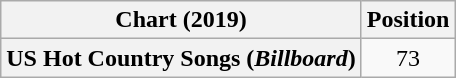<table class="wikitable plainrowheaders" style="text-align:center">
<tr>
<th>Chart (2019)</th>
<th>Position</th>
</tr>
<tr>
<th scope="row">US Hot Country Songs (<em>Billboard</em>)</th>
<td>73</td>
</tr>
</table>
